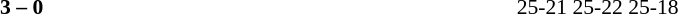<table width=100% cellspacing=1>
<tr>
<th width=20%></th>
<th width=12%></th>
<th width=20%></th>
<th width=33%></th>
<td></td>
</tr>
<tr style=font-size:90%>
<td align=right><strong></strong></td>
<td align=center><strong>3 – 0</strong></td>
<td></td>
<td>25-21 25-22 25-18</td>
</tr>
</table>
